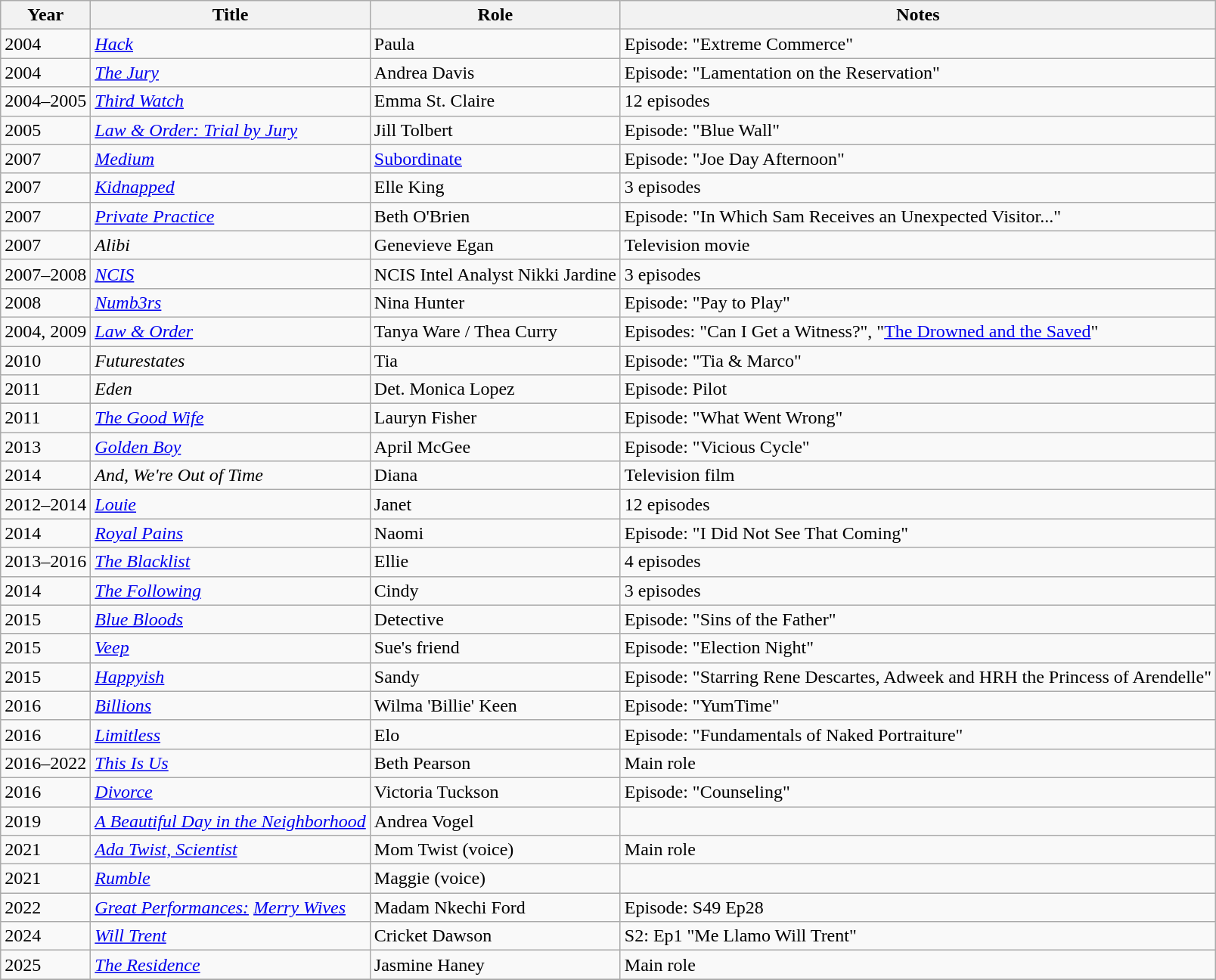<table class="wikitable sortable">
<tr>
<th>Year</th>
<th>Title</th>
<th>Role</th>
<th class="unsortable">Notes</th>
</tr>
<tr>
<td>2004</td>
<td><em><a href='#'>Hack</a></em></td>
<td>Paula</td>
<td>Episode: "Extreme Commerce"</td>
</tr>
<tr>
<td>2004</td>
<td><em><a href='#'>The Jury</a></em></td>
<td>Andrea Davis</td>
<td>Episode: "Lamentation on the Reservation"</td>
</tr>
<tr>
<td>2004–2005</td>
<td><em><a href='#'>Third Watch</a></em></td>
<td>Emma St. Claire</td>
<td>12 episodes</td>
</tr>
<tr>
<td>2005</td>
<td><em><a href='#'>Law & Order: Trial by Jury</a></em></td>
<td>Jill Tolbert</td>
<td>Episode: "Blue Wall"</td>
</tr>
<tr>
<td>2007</td>
<td><em><a href='#'>Medium</a></em></td>
<td><a href='#'>Subordinate</a></td>
<td>Episode: "Joe Day Afternoon"</td>
</tr>
<tr>
<td>2007</td>
<td><em><a href='#'>Kidnapped</a></em></td>
<td>Elle King</td>
<td>3 episodes</td>
</tr>
<tr>
<td>2007</td>
<td><em><a href='#'>Private Practice</a></em></td>
<td>Beth O'Brien</td>
<td>Episode: "In Which Sam Receives an Unexpected Visitor..."</td>
</tr>
<tr>
<td>2007</td>
<td><em>Alibi</em></td>
<td>Genevieve Egan</td>
<td>Television movie</td>
</tr>
<tr>
<td>2007–2008</td>
<td><em><a href='#'>NCIS</a></em></td>
<td>NCIS Intel Analyst Nikki Jardine</td>
<td>3 episodes</td>
</tr>
<tr>
<td>2008</td>
<td><em><a href='#'>Numb3rs</a></em></td>
<td>Nina Hunter</td>
<td>Episode: "Pay to Play"</td>
</tr>
<tr>
<td>2004, 2009</td>
<td><em><a href='#'>Law & Order</a></em></td>
<td>Tanya Ware / Thea Curry</td>
<td>Episodes: "Can I Get a Witness?", "<a href='#'>The Drowned and the Saved</a>"</td>
</tr>
<tr>
<td>2010</td>
<td><em>Futurestates</em></td>
<td>Tia</td>
<td>Episode: "Tia & Marco"</td>
</tr>
<tr>
<td>2011</td>
<td><em>Eden</em></td>
<td>Det. Monica Lopez</td>
<td>Episode: Pilot</td>
</tr>
<tr>
<td>2011</td>
<td><em><a href='#'>The Good Wife</a></em></td>
<td>Lauryn Fisher</td>
<td>Episode: "What Went Wrong"</td>
</tr>
<tr>
<td>2013</td>
<td><em><a href='#'>Golden Boy</a></em></td>
<td>April McGee</td>
<td>Episode: "Vicious Cycle"</td>
</tr>
<tr>
<td>2014</td>
<td><em>And, We're Out of Time</em></td>
<td>Diana</td>
<td>Television film</td>
</tr>
<tr>
<td>2012–2014</td>
<td><em><a href='#'>Louie</a></em></td>
<td>Janet</td>
<td>12 episodes</td>
</tr>
<tr>
<td>2014</td>
<td><em><a href='#'>Royal Pains</a></em></td>
<td>Naomi</td>
<td>Episode: "I Did Not See That Coming"</td>
</tr>
<tr>
<td>2013–2016</td>
<td><em><a href='#'>The Blacklist</a></em></td>
<td>Ellie</td>
<td>4 episodes</td>
</tr>
<tr>
<td>2014</td>
<td><em><a href='#'>The Following</a></em></td>
<td>Cindy</td>
<td>3 episodes</td>
</tr>
<tr>
<td>2015</td>
<td><em><a href='#'>Blue Bloods</a></em></td>
<td>Detective</td>
<td>Episode: "Sins of the Father"</td>
</tr>
<tr>
<td>2015</td>
<td><em><a href='#'>Veep</a></em></td>
<td>Sue's friend</td>
<td>Episode: "Election Night"</td>
</tr>
<tr>
<td>2015</td>
<td><em><a href='#'>Happyish</a></em></td>
<td>Sandy</td>
<td>Episode: "Starring Rene Descartes, Adweek and HRH the Princess of Arendelle"</td>
</tr>
<tr>
<td>2016</td>
<td><em><a href='#'>Billions</a></em></td>
<td>Wilma 'Billie' Keen</td>
<td>Episode: "YumTime"</td>
</tr>
<tr>
<td>2016</td>
<td><em><a href='#'>Limitless</a></em></td>
<td>Elo</td>
<td>Episode: "Fundamentals of Naked Portraiture"</td>
</tr>
<tr>
<td>2016–2022</td>
<td><em><a href='#'>This Is Us</a></em></td>
<td>Beth Pearson</td>
<td>Main role</td>
</tr>
<tr>
<td>2016</td>
<td><em><a href='#'>Divorce</a></em></td>
<td>Victoria Tuckson</td>
<td>Episode: "Counseling"</td>
</tr>
<tr>
<td>2019</td>
<td><em><a href='#'>A Beautiful Day in the Neighborhood</a></em></td>
<td>Andrea Vogel</td>
<td></td>
</tr>
<tr>
<td>2021</td>
<td><em><a href='#'>Ada Twist, Scientist</a></em></td>
<td>Mom Twist (voice)</td>
<td>Main role</td>
</tr>
<tr>
<td>2021</td>
<td><em><a href='#'>Rumble</a></em></td>
<td>Maggie (voice)</td>
<td></td>
</tr>
<tr>
<td>2022</td>
<td><a href='#'><em>Great Performances:</em></a> <a href='#'><em>Merry Wives</em></a></td>
<td>Madam Nkechi Ford</td>
<td>Episode: S49 Ep28</td>
</tr>
<tr>
<td>2024</td>
<td><em><a href='#'>Will Trent</a></em></td>
<td>Cricket Dawson</td>
<td>S2: Ep1 "Me Llamo Will Trent"</td>
</tr>
<tr>
<td>2025</td>
<td><em><a href='#'>The Residence</a></em></td>
<td>Jasmine Haney</td>
<td>Main role</td>
</tr>
<tr>
</tr>
</table>
